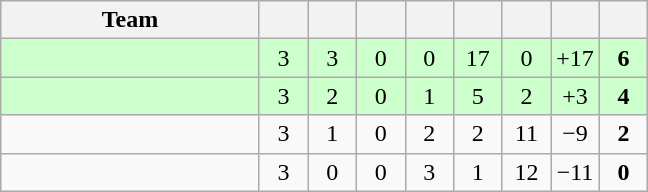<table class="wikitable" style="text-align: center;">
<tr>
<th width="165">Team</th>
<th width="25"></th>
<th width="25"></th>
<th width="25"></th>
<th width="25"></th>
<th width="25"></th>
<th width="25"></th>
<th width="25"></th>
<th width="25"></th>
</tr>
<tr style="background:#ccffcc;">
<td style="text-align:left;"></td>
<td>3</td>
<td>3</td>
<td>0</td>
<td>0</td>
<td>17</td>
<td>0</td>
<td>+17</td>
<td><strong>6</strong></td>
</tr>
<tr bgcolor=#ccffcc align=center>
<td style="text-align:left;"></td>
<td>3</td>
<td>2</td>
<td>0</td>
<td>1</td>
<td>5</td>
<td>2</td>
<td>+3</td>
<td><strong>4</strong></td>
</tr>
<tr align=center>
<td style="text-align:left;"></td>
<td>3</td>
<td>1</td>
<td>0</td>
<td>2</td>
<td>2</td>
<td>11</td>
<td>−9</td>
<td><strong>2</strong></td>
</tr>
<tr align=center>
<td style="text-align:left;"></td>
<td>3</td>
<td>0</td>
<td>0</td>
<td>3</td>
<td>1</td>
<td>12</td>
<td>−11</td>
<td><strong>0</strong></td>
</tr>
</table>
